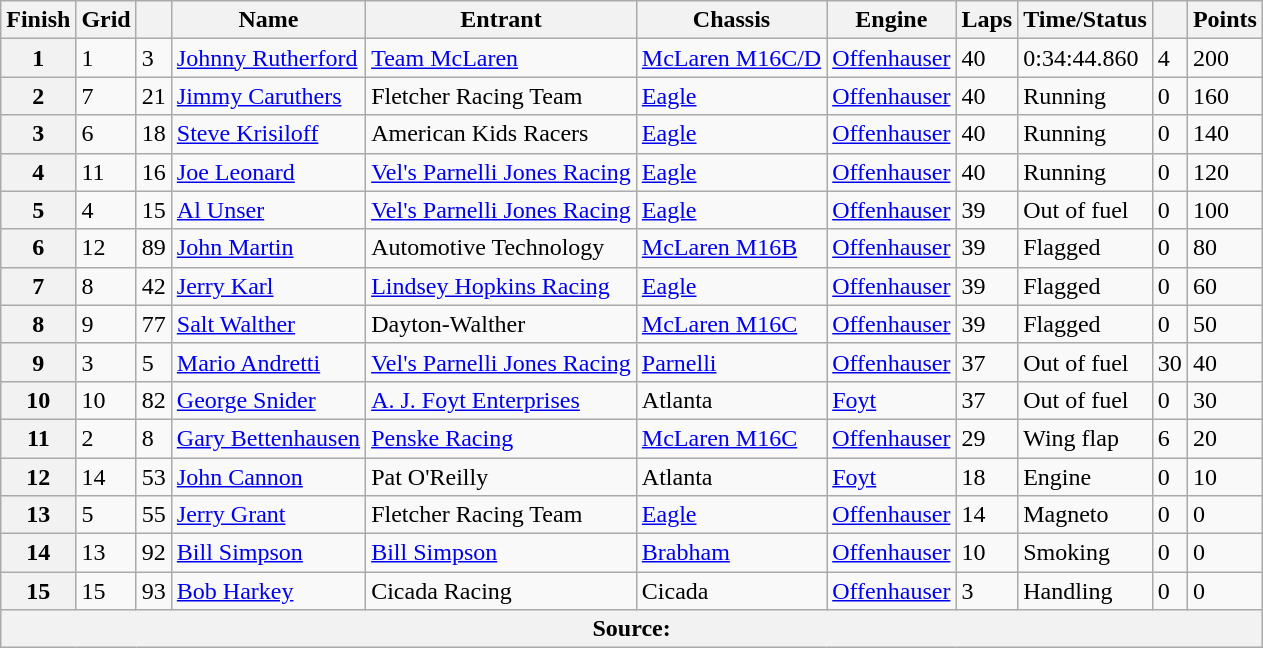<table class="wikitable">
<tr>
<th>Finish</th>
<th>Grid</th>
<th></th>
<th>Name</th>
<th>Entrant</th>
<th>Chassis</th>
<th>Engine</th>
<th>Laps</th>
<th>Time/Status</th>
<th></th>
<th>Points</th>
</tr>
<tr>
<th>1</th>
<td>1</td>
<td>3</td>
<td> <a href='#'>Johnny Rutherford</a></td>
<td><a href='#'>Team McLaren</a></td>
<td><a href='#'>McLaren M16C/D</a></td>
<td><a href='#'>Offenhauser</a></td>
<td>40</td>
<td>0:34:44.860</td>
<td>4</td>
<td>200</td>
</tr>
<tr>
<th>2</th>
<td>7</td>
<td>21</td>
<td> <a href='#'>Jimmy Caruthers</a></td>
<td>Fletcher Racing Team</td>
<td><a href='#'>Eagle</a></td>
<td><a href='#'>Offenhauser</a></td>
<td>40</td>
<td>Running</td>
<td>0</td>
<td>160</td>
</tr>
<tr>
<th>3</th>
<td>6</td>
<td>18</td>
<td> <a href='#'>Steve Krisiloff</a></td>
<td>American Kids Racers</td>
<td><a href='#'>Eagle</a></td>
<td><a href='#'>Offenhauser</a></td>
<td>40</td>
<td>Running</td>
<td>0</td>
<td>140</td>
</tr>
<tr>
<th>4</th>
<td>11</td>
<td>16</td>
<td> <a href='#'>Joe Leonard</a></td>
<td><a href='#'>Vel's Parnelli Jones Racing</a></td>
<td><a href='#'>Eagle</a></td>
<td><a href='#'>Offenhauser</a></td>
<td>40</td>
<td>Running</td>
<td>0</td>
<td>120</td>
</tr>
<tr>
<th>5</th>
<td>4</td>
<td>15</td>
<td> <a href='#'>Al Unser</a></td>
<td><a href='#'>Vel's Parnelli Jones Racing</a></td>
<td><a href='#'>Eagle</a></td>
<td><a href='#'>Offenhauser</a></td>
<td>39</td>
<td>Out of fuel</td>
<td>0</td>
<td>100</td>
</tr>
<tr>
<th>6</th>
<td>12</td>
<td>89</td>
<td> <a href='#'>John Martin</a></td>
<td>Automotive Technology</td>
<td><a href='#'>McLaren M16B</a></td>
<td><a href='#'>Offenhauser</a></td>
<td>39</td>
<td>Flagged</td>
<td>0</td>
<td>80</td>
</tr>
<tr>
<th>7</th>
<td>8</td>
<td>42</td>
<td> <a href='#'>Jerry Karl</a></td>
<td><a href='#'>Lindsey Hopkins Racing</a></td>
<td><a href='#'>Eagle</a></td>
<td><a href='#'>Offenhauser</a></td>
<td>39</td>
<td>Flagged</td>
<td>0</td>
<td>60</td>
</tr>
<tr>
<th>8</th>
<td>9</td>
<td>77</td>
<td> <a href='#'>Salt Walther</a></td>
<td>Dayton-Walther</td>
<td><a href='#'>McLaren M16C</a></td>
<td><a href='#'>Offenhauser</a></td>
<td>39</td>
<td>Flagged</td>
<td>0</td>
<td>50</td>
</tr>
<tr>
<th>9</th>
<td>3</td>
<td>5</td>
<td> <a href='#'>Mario Andretti</a></td>
<td><a href='#'>Vel's Parnelli Jones Racing</a></td>
<td><a href='#'>Parnelli</a></td>
<td><a href='#'>Offenhauser</a></td>
<td>37</td>
<td>Out of fuel</td>
<td>30</td>
<td>40</td>
</tr>
<tr>
<th>10</th>
<td>10</td>
<td>82</td>
<td> <a href='#'>George Snider</a></td>
<td><a href='#'>A. J. Foyt Enterprises</a></td>
<td>Atlanta</td>
<td><a href='#'>Foyt</a></td>
<td>37</td>
<td>Out of fuel</td>
<td>0</td>
<td>30</td>
</tr>
<tr>
<th>11</th>
<td>2</td>
<td>8</td>
<td> <a href='#'>Gary Bettenhausen</a></td>
<td><a href='#'>Penske Racing</a></td>
<td><a href='#'>McLaren M16C</a></td>
<td><a href='#'>Offenhauser</a></td>
<td>29</td>
<td>Wing flap</td>
<td>6</td>
<td>20</td>
</tr>
<tr>
<th>12</th>
<td>14</td>
<td>53</td>
<td> <a href='#'>John Cannon</a></td>
<td>Pat O'Reilly</td>
<td>Atlanta</td>
<td><a href='#'>Foyt</a></td>
<td>18</td>
<td>Engine</td>
<td>0</td>
<td>10</td>
</tr>
<tr>
<th>13</th>
<td>5</td>
<td>55</td>
<td> <a href='#'>Jerry Grant</a></td>
<td>Fletcher Racing Team</td>
<td><a href='#'>Eagle</a></td>
<td><a href='#'>Offenhauser</a></td>
<td>14</td>
<td>Magneto</td>
<td>0</td>
<td>0</td>
</tr>
<tr>
<th>14</th>
<td>13</td>
<td>92</td>
<td> <a href='#'>Bill Simpson</a></td>
<td><a href='#'>Bill Simpson</a></td>
<td><a href='#'>Brabham</a></td>
<td><a href='#'>Offenhauser</a></td>
<td>10</td>
<td>Smoking</td>
<td>0</td>
<td>0</td>
</tr>
<tr>
<th>15</th>
<td>15</td>
<td>93</td>
<td> <a href='#'>Bob Harkey</a></td>
<td>Cicada Racing</td>
<td>Cicada</td>
<td><a href='#'>Offenhauser</a></td>
<td>3</td>
<td>Handling</td>
<td>0</td>
<td>0</td>
</tr>
<tr>
<th colspan=11>Source:</th>
</tr>
</table>
